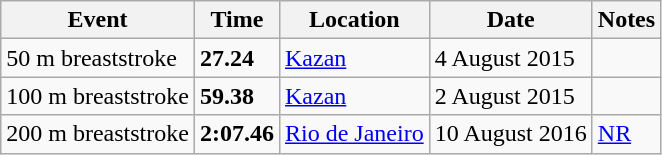<table class="wikitable">
<tr>
<th>Event</th>
<th>Time</th>
<th>Location</th>
<th>Date</th>
<th>Notes</th>
</tr>
<tr>
<td>50 m breaststroke</td>
<td><strong>27.24</strong></td>
<td><a href='#'>Kazan</a></td>
<td>4 August 2015</td>
<td></td>
</tr>
<tr>
<td>100 m breaststroke</td>
<td><strong>59.38</strong></td>
<td><a href='#'>Kazan</a></td>
<td>2 August 2015</td>
<td></td>
</tr>
<tr>
<td>200 m breaststroke</td>
<td><strong>2:07.46</strong></td>
<td><a href='#'>Rio de Janeiro</a></td>
<td>10 August 2016</td>
<td><a href='#'>NR</a></td>
</tr>
</table>
